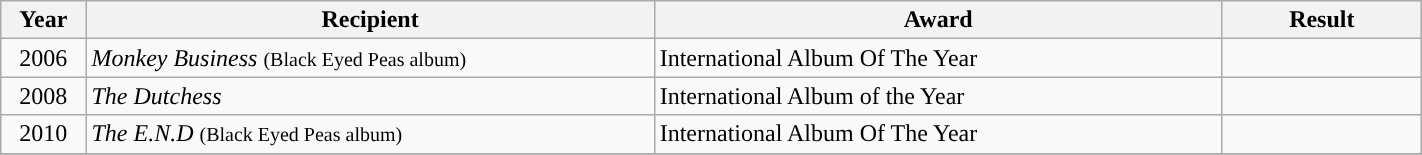<table style="width: 75%;" class="wikitable">
<tr>
<th style="width:6%;">Year</th>
<th style="width:40%;">Recipient</th>
<th style="width:40%;">Award</th>
<th style="width:14%;">Result</th>
</tr>
<tr>
<td style=text-align:center>2006</td>
<td style=text-align:left><em>Monkey Business</em> <small>(Black Eyed Peas album)</small></td>
<td>International Album Of The Year</td>
<td></td>
</tr>
<tr>
<td style="text-align:center;">2008</td>
<td style="text-align:left;"><em>The Dutchess</em></td>
<td>International Album of the Year</td>
<td></td>
</tr>
<tr>
<td style=text-align:center>2010</td>
<td style=text-align:left><em>The E.N.D</em> <small>(Black Eyed Peas album)</small></td>
<td>International Album Of The Year</td>
<td></td>
</tr>
<tr>
</tr>
</table>
